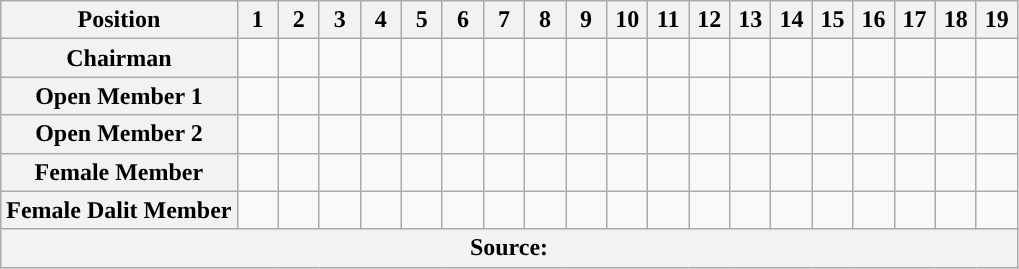<table class="wikitable">
<tr>
<th>Position</th>
<th width="20px">1</th>
<th width="20px">2</th>
<th width="20px">3</th>
<th width="20px">4</th>
<th width="20px">5</th>
<th width="20px">6</th>
<th width="20px">7</th>
<th width="20px">8</th>
<th width="20px">9</th>
<th width="20px">10</th>
<th width="20px">11</th>
<th width="20px">12</th>
<th width="20px">13</th>
<th width="20px">14</th>
<th width="20px">15</th>
<th width="20px">16</th>
<th width="20px">17</th>
<th width="20px">18</th>
<th width="20px">19</th>
</tr>
<tr>
<th>Chairman</th>
<td style="background-color:"></td>
<td style="background-color:"></td>
<td style="background-color:"></td>
<td style="background-color:"></td>
<td style="background-color:"></td>
<td style="background-color:"></td>
<td style="background-color:"></td>
<td style="background-color:"></td>
<td style="background-color:"></td>
<td style="background-color:"></td>
<td style="background-color:"></td>
<td style="background-color:"></td>
<td style="background-color:"></td>
<td style="background-color:"></td>
<td style="background-color:"></td>
<td style="background-color:"></td>
<td style="background-color:"></td>
<td style="background-color:"></td>
<td style="background-color:"></td>
</tr>
<tr>
<th>Open Member 1</th>
<td style="background-color:"></td>
<td style="background-color:"></td>
<td style="background-color:"></td>
<td style="background-color:"></td>
<td style="background-color:"></td>
<td style="background-color:"></td>
<td style="background-color:"></td>
<td style="background-color:"></td>
<td style="background-color:"></td>
<td style="background-color:"></td>
<td style="background-color:"></td>
<td style="background-color:"></td>
<td style="background-color:"></td>
<td style="background-color:"></td>
<td style="background-color:"></td>
<td style="background-color:"></td>
<td style="background-color:"></td>
<td style="background-color:"></td>
<td style="background-color:"></td>
</tr>
<tr>
<th>Open Member 2</th>
<td style="background-color:"></td>
<td style="background-color:"></td>
<td style="background-color:"></td>
<td style="background-color:"></td>
<td style="background-color:"></td>
<td style="background-color:"></td>
<td style="background-color:"></td>
<td style="background-color:"></td>
<td style="background-color:"></td>
<td style="background-color:"></td>
<td style="background-color:"></td>
<td style="background-color:"></td>
<td style="background-color:"></td>
<td style="background-color:"></td>
<td style="background-color:"></td>
<td style="background-color:"></td>
<td style="background-color:"></td>
<td style="background-color:"></td>
<td style="background-color:"></td>
</tr>
<tr>
<th>Female Member</th>
<td style="background-color:"></td>
<td style="background-color:"></td>
<td style="background-color:"></td>
<td style="background-color:"></td>
<td style="background-color:"></td>
<td style="background-color:"></td>
<td style="background-color:"></td>
<td style="background-color:"></td>
<td style="background-color:"></td>
<td style="background-color:"></td>
<td style="background-color:"></td>
<td style="background-color:"></td>
<td style="background-color:"></td>
<td style="background-color:"></td>
<td style="background-color:"></td>
<td style="background-color:"></td>
<td style="background-color:"></td>
<td style="background-color:"></td>
<td style="background-color:"></td>
</tr>
<tr>
<th>Female Dalit Member</th>
<td style="background-color:"></td>
<td style="background-color:"></td>
<td style="background-color:"></td>
<td style="background-color:"></td>
<td style="background-color:"></td>
<td style="background-color:"></td>
<td style="background-color:"></td>
<td style="background-color:"></td>
<td style="background-color:"></td>
<td style="background-color:"></td>
<td style="background-color:"></td>
<td style="background-color:"></td>
<td style="background-color:"></td>
<td style="background-color:"></td>
<td style="background-color:"></td>
<td style="background-color:"></td>
<td style="background-color:"></td>
<td style="background-color:"></td>
<td style="background-color:"></td>
</tr>
<tr>
<th colspan="20">Source: </th>
</tr>
</table>
